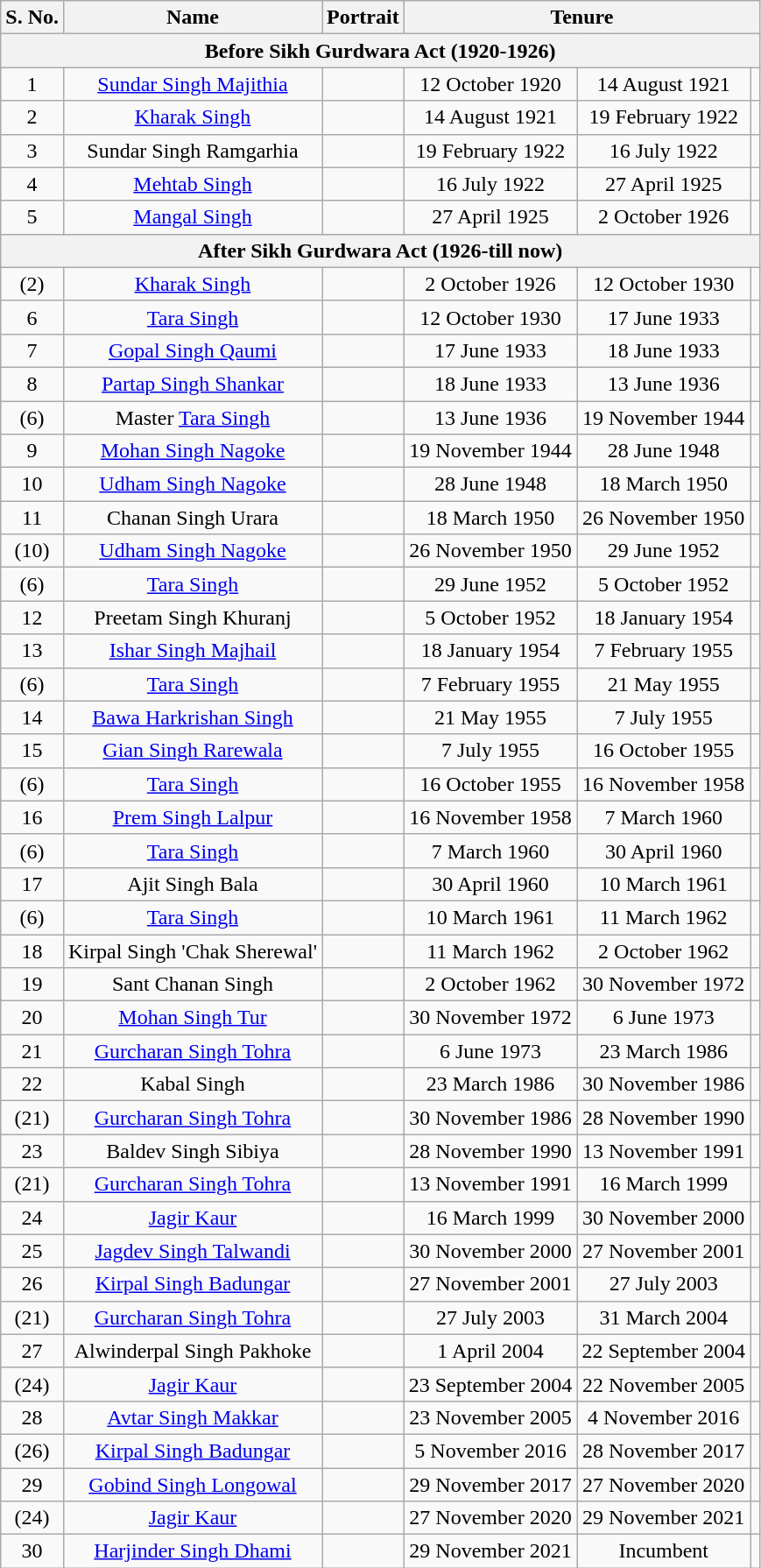<table class="wikitable" style="text-align:center">
<tr>
<th>S. No.</th>
<th>Name</th>
<th>Portrait</th>
<th colspan=3>Tenure</th>
</tr>
<tr>
<th colspan=6>Before Sikh Gurdwara Act (1920-1926)</th>
</tr>
<tr>
<td>1</td>
<td><a href='#'>Sundar Singh Majithia</a></td>
<td></td>
<td>12 October 1920</td>
<td>14 August 1921</td>
<td></td>
</tr>
<tr>
<td>2</td>
<td><a href='#'>Kharak Singh</a></td>
<td></td>
<td>14 August 1921</td>
<td>19 February 1922</td>
<td></td>
</tr>
<tr>
<td>3</td>
<td>Sundar Singh Ramgarhia</td>
<td></td>
<td>19 February 1922</td>
<td>16 July 1922</td>
<td></td>
</tr>
<tr>
<td>4</td>
<td><a href='#'>Mehtab Singh</a></td>
<td></td>
<td>16 July 1922</td>
<td>27 April 1925</td>
<td></td>
</tr>
<tr>
<td>5</td>
<td><a href='#'>Mangal Singh</a></td>
<td></td>
<td>27 April 1925</td>
<td>2 October 1926</td>
<td></td>
</tr>
<tr>
<th colspan=6>After Sikh Gurdwara Act (1926-till now)</th>
</tr>
<tr>
<td>(2)</td>
<td><a href='#'>Kharak Singh</a></td>
<td></td>
<td>2 October 1926</td>
<td>12 October 1930</td>
<td></td>
</tr>
<tr>
<td>6</td>
<td><a href='#'>Tara Singh</a></td>
<td></td>
<td>12 October 1930</td>
<td>17 June 1933</td>
<td></td>
</tr>
<tr>
<td>7</td>
<td><a href='#'>Gopal Singh Qaumi</a></td>
<td></td>
<td>17 June 1933</td>
<td>18 June 1933</td>
<td></td>
</tr>
<tr>
<td>8</td>
<td><a href='#'>Partap Singh Shankar</a></td>
<td></td>
<td>18 June 1933</td>
<td>13 June 1936</td>
<td></td>
</tr>
<tr>
<td>(6)</td>
<td>Master <a href='#'>Tara Singh</a></td>
<td></td>
<td>13 June 1936</td>
<td>19 November 1944</td>
<td></td>
</tr>
<tr>
<td>9</td>
<td><a href='#'>Mohan Singh Nagoke</a></td>
<td></td>
<td>19 November 1944</td>
<td>28 June 1948</td>
<td></td>
</tr>
<tr>
<td>10</td>
<td><a href='#'>Udham Singh Nagoke</a></td>
<td></td>
<td>28 June 1948</td>
<td>18 March 1950</td>
<td></td>
</tr>
<tr>
<td>11</td>
<td>Chanan Singh Urara</td>
<td></td>
<td>18 March 1950</td>
<td>26 November 1950</td>
<td></td>
</tr>
<tr>
<td>(10)</td>
<td><a href='#'>Udham Singh Nagoke</a></td>
<td></td>
<td>26 November 1950</td>
<td>29 June 1952</td>
<td></td>
</tr>
<tr>
<td>(6)</td>
<td><a href='#'>Tara Singh</a></td>
<td></td>
<td>29 June 1952</td>
<td>5 October 1952</td>
<td></td>
</tr>
<tr>
<td>12</td>
<td>Preetam Singh Khuranj</td>
<td></td>
<td>5 October 1952</td>
<td>18 January 1954</td>
<td></td>
</tr>
<tr>
<td>13</td>
<td><a href='#'>Ishar Singh Majhail</a></td>
<td></td>
<td>18 January 1954</td>
<td>7 February 1955</td>
<td></td>
</tr>
<tr>
<td>(6)</td>
<td><a href='#'>Tara Singh</a></td>
<td></td>
<td>7 February 1955</td>
<td>21 May 1955</td>
<td></td>
</tr>
<tr>
<td>14</td>
<td><a href='#'>Bawa Harkrishan Singh</a></td>
<td></td>
<td>21 May 1955</td>
<td>7 July 1955</td>
<td></td>
</tr>
<tr>
<td>15</td>
<td><a href='#'>Gian Singh Rarewala</a></td>
<td></td>
<td>7 July 1955</td>
<td>16 October 1955</td>
<td></td>
</tr>
<tr>
<td>(6)</td>
<td><a href='#'>Tara Singh</a></td>
<td></td>
<td>16 October 1955</td>
<td>16 November 1958</td>
<td></td>
</tr>
<tr>
<td>16</td>
<td><a href='#'>Prem Singh Lalpur</a></td>
<td></td>
<td>16 November 1958</td>
<td>7 March 1960</td>
<td></td>
</tr>
<tr>
<td>(6)</td>
<td><a href='#'>Tara Singh</a></td>
<td></td>
<td>7 March 1960</td>
<td>30 April 1960</td>
<td></td>
</tr>
<tr>
<td>17</td>
<td>Ajit Singh Bala</td>
<td></td>
<td>30 April 1960</td>
<td>10 March 1961</td>
<td></td>
</tr>
<tr>
<td>(6)</td>
<td><a href='#'>Tara Singh</a></td>
<td></td>
<td>10 March 1961</td>
<td>11 March 1962</td>
<td></td>
</tr>
<tr>
<td>18</td>
<td>Kirpal Singh 'Chak Sherewal'</td>
<td></td>
<td>11 March 1962</td>
<td>2 October 1962</td>
<td></td>
</tr>
<tr>
<td>19</td>
<td>Sant Chanan Singh</td>
<td></td>
<td>2 October 1962</td>
<td>30 November 1972</td>
<td></td>
</tr>
<tr>
<td>20</td>
<td><a href='#'>Mohan Singh Tur</a></td>
<td></td>
<td>30 November 1972</td>
<td>6 June 1973</td>
<td></td>
</tr>
<tr>
<td>21</td>
<td><a href='#'>Gurcharan Singh Tohra</a></td>
<td></td>
<td>6 June 1973</td>
<td>23 March 1986</td>
<td></td>
</tr>
<tr>
<td>22</td>
<td>Kabal Singh</td>
<td></td>
<td>23 March 1986</td>
<td>30 November 1986</td>
<td></td>
</tr>
<tr>
<td>(21)</td>
<td><a href='#'>Gurcharan Singh Tohra</a></td>
<td></td>
<td>30 November 1986</td>
<td>28 November 1990</td>
<td></td>
</tr>
<tr>
<td>23</td>
<td>Baldev Singh Sibiya</td>
<td></td>
<td>28 November 1990</td>
<td>13 November 1991</td>
<td></td>
</tr>
<tr>
<td>(21)</td>
<td><a href='#'>Gurcharan Singh Tohra</a></td>
<td></td>
<td>13 November 1991</td>
<td>16 March 1999</td>
<td></td>
</tr>
<tr>
<td>24</td>
<td><a href='#'>Jagir Kaur</a></td>
<td></td>
<td>16 March 1999</td>
<td>30 November 2000</td>
<td></td>
</tr>
<tr>
<td>25</td>
<td><a href='#'>Jagdev Singh Talwandi</a></td>
<td></td>
<td>30 November 2000</td>
<td>27 November 2001</td>
<td></td>
</tr>
<tr>
<td>26</td>
<td><a href='#'>Kirpal Singh Badungar</a></td>
<td></td>
<td>27 November 2001</td>
<td>27 July 2003</td>
<td></td>
</tr>
<tr>
<td>(21)</td>
<td><a href='#'>Gurcharan Singh Tohra</a></td>
<td></td>
<td>27 July 2003</td>
<td>31 March 2004</td>
<td></td>
</tr>
<tr>
<td>27</td>
<td>Alwinderpal Singh Pakhoke</td>
<td></td>
<td>1 April 2004</td>
<td>22 September 2004</td>
<td></td>
</tr>
<tr>
<td>(24)</td>
<td><a href='#'>Jagir Kaur</a></td>
<td></td>
<td>23 September 2004</td>
<td>22 November 2005</td>
<td></td>
</tr>
<tr>
<td>28</td>
<td><a href='#'>Avtar Singh Makkar</a></td>
<td></td>
<td>23 November 2005</td>
<td>4 November 2016</td>
<td></td>
</tr>
<tr>
<td>(26)</td>
<td><a href='#'>Kirpal Singh Badungar</a></td>
<td></td>
<td>5 November 2016</td>
<td>28 November 2017</td>
<td></td>
</tr>
<tr>
<td>29</td>
<td><a href='#'>Gobind Singh Longowal</a></td>
<td></td>
<td>29 November 2017</td>
<td>27 November 2020</td>
<td></td>
</tr>
<tr>
<td>(24)</td>
<td><a href='#'>Jagir Kaur</a></td>
<td></td>
<td>27 November 2020</td>
<td>29 November 2021</td>
<td></td>
</tr>
<tr>
<td>30</td>
<td><a href='#'>Harjinder Singh Dhami</a></td>
<td></td>
<td>29 November 2021</td>
<td>Incumbent</td>
<td></td>
</tr>
</table>
